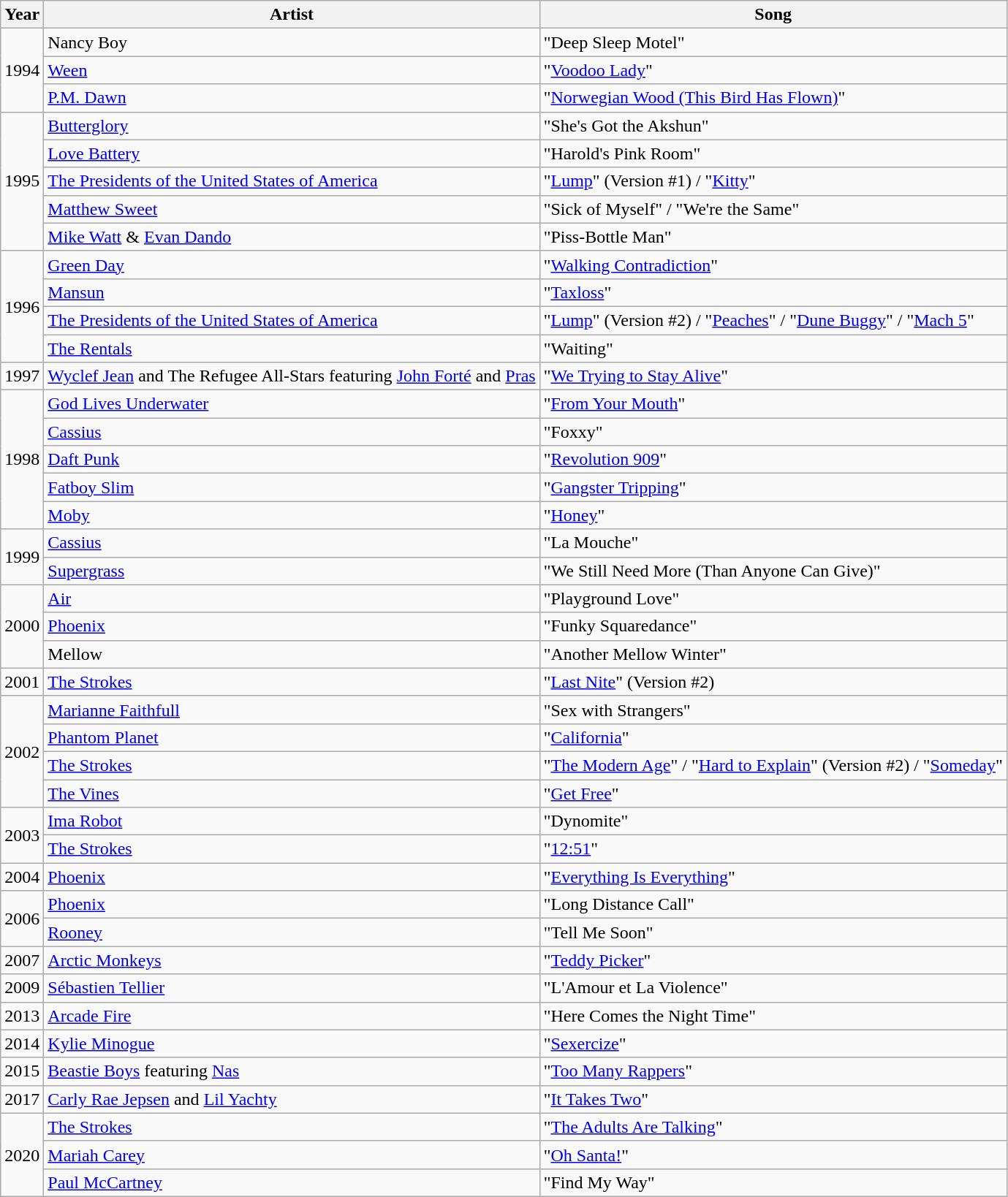<table class="wikitable sortable plainrowheaders">
<tr>
<th>Year</th>
<th>Artist</th>
<th>Song</th>
</tr>
<tr>
<td style="text-align:center;" rowspan=3>1994</td>
<td>Nancy Boy</td>
<td>"Deep Sleep Motel"</td>
</tr>
<tr>
<td><a href='#'>Ween</a></td>
<td>"<a href='#'>Voodoo Lady</a>"</td>
</tr>
<tr>
<td><a href='#'>P.M. Dawn</a></td>
<td>"<a href='#'>Norwegian Wood (This Bird Has Flown)</a>"</td>
</tr>
<tr>
<td style="text-align:center;" rowspan=5>1995</td>
<td><a href='#'>Butterglory</a></td>
<td>"She's Got the Akshun"</td>
</tr>
<tr>
<td><a href='#'>Love Battery</a></td>
<td>"Harold's Pink Room"</td>
</tr>
<tr>
<td><a href='#'>The Presidents of the United States of America</a></td>
<td>"<a href='#'>Lump</a>" (Version #1) / "<a href='#'>Kitty</a>"</td>
</tr>
<tr>
<td><a href='#'>Matthew Sweet</a></td>
<td>"Sick of Myself" / "We're the Same"</td>
</tr>
<tr>
<td><a href='#'>Mike Watt</a> & <a href='#'>Evan Dando</a></td>
<td>"Piss-Bottle Man"</td>
</tr>
<tr>
<td style="text-align:center;" rowspan=4>1996</td>
<td><a href='#'>Green Day</a></td>
<td>"<a href='#'>Walking Contradiction</a>"</td>
</tr>
<tr>
<td><a href='#'>Mansun</a></td>
<td>"<a href='#'>Taxloss</a>"</td>
</tr>
<tr>
<td><a href='#'>The Presidents of the United States of America</a></td>
<td>"<a href='#'>Lump</a>" (Version #2) / "<a href='#'>Peaches</a>" / "<a href='#'>Dune Buggy</a>" / "<a href='#'>Mach 5</a>"</td>
</tr>
<tr>
<td><a href='#'>The Rentals</a></td>
<td>"Waiting"</td>
</tr>
<tr>
<td style="text-align:center;">1997</td>
<td><a href='#'>Wyclef Jean</a> and The Refugee All-Stars featuring <a href='#'>John Forté</a> and <a href='#'>Pras</a></td>
<td>"<a href='#'>We Trying to Stay Alive</a>"</td>
</tr>
<tr>
<td style="text-align:center;" rowspan=5>1998</td>
<td><a href='#'>God Lives Underwater</a></td>
<td>"<a href='#'>From Your Mouth</a>"</td>
</tr>
<tr>
<td><a href='#'>Cassius</a></td>
<td>"Foxxy"</td>
</tr>
<tr>
<td><a href='#'>Daft Punk</a></td>
<td>"<a href='#'>Revolution 909</a>"</td>
</tr>
<tr>
<td><a href='#'>Fatboy Slim</a></td>
<td>"<a href='#'>Gangster Tripping</a>"</td>
</tr>
<tr>
<td><a href='#'>Moby</a></td>
<td>"<a href='#'>Honey</a>"</td>
</tr>
<tr>
<td style="text-align:center;" rowspan=2>1999</td>
<td><a href='#'>Cassius</a></td>
<td>"La Mouche"</td>
</tr>
<tr>
<td><a href='#'>Supergrass</a></td>
<td>"We Still Need More (Than Anyone Can Give)"</td>
</tr>
<tr>
<td style="text-align:center;" rowspan=3>2000</td>
<td><a href='#'>Air</a></td>
<td>"Playground Love"</td>
</tr>
<tr>
<td><a href='#'>Phoenix</a></td>
<td>"Funky Squaredance"</td>
</tr>
<tr>
<td>Mellow</td>
<td>"Another Mellow Winter"</td>
</tr>
<tr>
<td style="text-align:center;">2001</td>
<td><a href='#'>The Strokes</a></td>
<td>"<a href='#'>Last Nite</a>" (Version #2)</td>
</tr>
<tr>
<td style="text-align:center;" rowspan=4>2002</td>
<td><a href='#'>Marianne Faithfull</a></td>
<td>"Sex with Strangers"</td>
</tr>
<tr>
<td><a href='#'>Phantom Planet</a></td>
<td>"<a href='#'>California</a>"</td>
</tr>
<tr>
<td><a href='#'>The Strokes</a></td>
<td>"<a href='#'>The Modern Age</a>" / "<a href='#'>Hard to Explain</a>" (Version #2) / "<a href='#'>Someday</a>"</td>
</tr>
<tr>
<td><a href='#'>The Vines</a></td>
<td>"<a href='#'>Get Free</a>"</td>
</tr>
<tr>
<td style="text-align:center;" rowspan=2>2003</td>
<td><a href='#'>Ima Robot</a></td>
<td>"Dynomite"</td>
</tr>
<tr>
<td><a href='#'>The Strokes</a></td>
<td>"<a href='#'>12:51</a>"</td>
</tr>
<tr>
<td style="text-align:center;">2004</td>
<td><a href='#'>Phoenix</a></td>
<td>"<a href='#'>Everything Is Everything</a>"</td>
</tr>
<tr>
<td style="text-align:center;" rowspan=2>2006</td>
<td><a href='#'>Phoenix</a></td>
<td>"Long Distance Call"</td>
</tr>
<tr>
<td><a href='#'>Rooney</a></td>
<td>"Tell Me Soon"</td>
</tr>
<tr>
<td style="text-align:center;">2007</td>
<td><a href='#'>Arctic Monkeys</a></td>
<td>"<a href='#'>Teddy Picker</a>"</td>
</tr>
<tr>
<td style="text-align:center;">2009</td>
<td><a href='#'>Sébastien Tellier</a></td>
<td>"L'Amour et La Violence"</td>
</tr>
<tr>
<td style="text-align:center;">2013</td>
<td><a href='#'>Arcade Fire</a></td>
<td>"Here Comes the Night Time"</td>
</tr>
<tr>
<td style="text-align:center;">2014</td>
<td><a href='#'>Kylie Minogue</a></td>
<td>"<a href='#'>Sexercize</a>"</td>
</tr>
<tr>
<td style="text-align:center;">2015</td>
<td><a href='#'>Beastie Boys</a> featuring <a href='#'>Nas</a></td>
<td>"<a href='#'>Too Many Rappers</a>"</td>
</tr>
<tr>
<td style="text-align:center;">2017</td>
<td><a href='#'>Carly Rae Jepsen</a> and <a href='#'>Lil Yachty</a></td>
<td>"<a href='#'>It Takes Two</a>"</td>
</tr>
<tr>
<td style="text-align:center;" rowspan=3>2020</td>
<td><a href='#'>The Strokes</a></td>
<td>"<a href='#'>The Adults Are Talking</a>"</td>
</tr>
<tr>
<td><a href='#'>Mariah Carey</a></td>
<td>"<a href='#'>Oh Santa!</a>"</td>
</tr>
<tr>
<td><a href='#'>Paul McCartney</a></td>
<td>"Find My Way"</td>
</tr>
</table>
